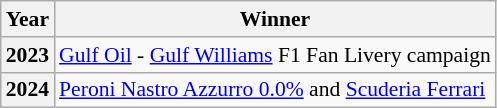<table class="wikitable" style="font-size: 90%;">
<tr>
<th>Year</th>
<th>Winner</th>
</tr>
<tr>
<th>2023</th>
<td><a href='#'>Gulf Oil</a> - <a href='#'>Gulf Williams</a> F1 Fan Livery campaign</td>
</tr>
<tr>
<th>2024</th>
<td><a href='#'>Peroni Nastro Azzurro 0.0%</a> and <a href='#'>Scuderia Ferrari</a></td>
</tr>
</table>
